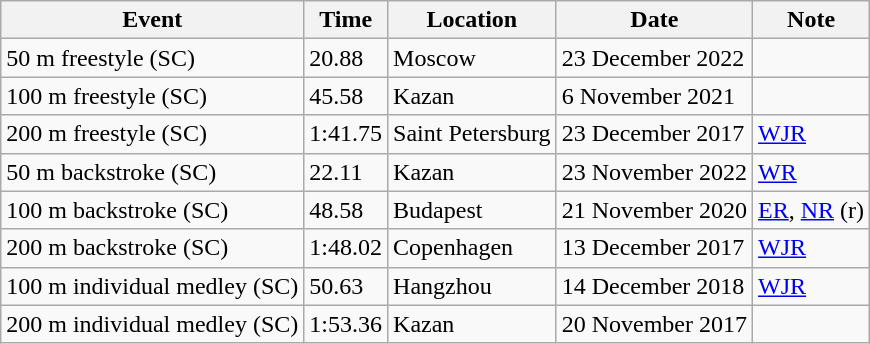<table class="wikitable">
<tr>
<th>Event</th>
<th>Time</th>
<th>Location</th>
<th>Date</th>
<th>Note</th>
</tr>
<tr>
<td>50 m freestyle (SC)</td>
<td>20.88</td>
<td>Moscow</td>
<td>23 December 2022</td>
<td></td>
</tr>
<tr>
<td>100 m freestyle (SC)</td>
<td>45.58</td>
<td>Kazan</td>
<td>6 November 2021</td>
</tr>
<tr>
<td>200 m freestyle (SC)</td>
<td>1:41.75</td>
<td>Saint Petersburg</td>
<td>23 December 2017</td>
<td><a href='#'>WJR</a></td>
</tr>
<tr>
<td>50 m backstroke (SC)</td>
<td>22.11</td>
<td>Kazan</td>
<td>23 November 2022</td>
<td><a href='#'>WR</a></td>
</tr>
<tr>
<td>100 m backstroke (SC)</td>
<td>48.58</td>
<td>Budapest</td>
<td>21 November 2020</td>
<td><a href='#'>ER</a>, <a href='#'>NR</a> (r)</td>
</tr>
<tr>
<td>200 m backstroke (SC)</td>
<td>1:48.02</td>
<td>Copenhagen</td>
<td>13 December 2017</td>
<td><a href='#'>WJR</a></td>
</tr>
<tr>
<td>100 m individual medley (SC)</td>
<td>50.63</td>
<td>Hangzhou</td>
<td>14 December 2018</td>
<td><a href='#'>WJR</a></td>
</tr>
<tr>
<td>200 m individual medley (SC)</td>
<td>1:53.36</td>
<td>Kazan</td>
<td>20 November 2017</td>
<td></td>
</tr>
</table>
